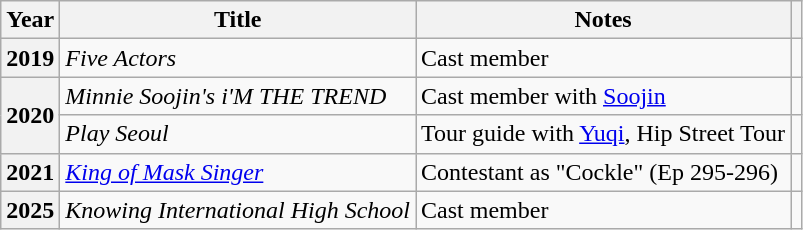<table class="wikitable plainrowheaders sortable">
<tr>
<th scope="col">Year</th>
<th scope="col">Title</th>
<th scope="col">Notes</th>
<th scope="col" class="unsortable"></th>
</tr>
<tr>
<th scope="row">2019</th>
<td><em>Five Actors</em></td>
<td>Cast member</td>
<td style="text-align:center"></td>
</tr>
<tr>
<th scope="row" rowspan="2">2020</th>
<td><em>Minnie Soojin's i'M THE TREND</em></td>
<td>Cast member with <a href='#'>Soojin</a></td>
<td style="text-align:center"></td>
</tr>
<tr>
<td><em>Play Seoul</em></td>
<td>Tour guide with <a href='#'>Yuqi</a>, Hip Street Tour</td>
<td style="text-align:center"></td>
</tr>
<tr>
<th scope="row">2021</th>
<td><em><a href='#'>King of Mask Singer</a></em></td>
<td>Contestant as "Cockle" (Ep 295-296)</td>
<td style="text-align:center"></td>
</tr>
<tr>
<th scope="row">2025</th>
<td><em>Knowing International High School</em></td>
<td>Cast member</td>
<td style="text-align:center"></td>
</tr>
</table>
